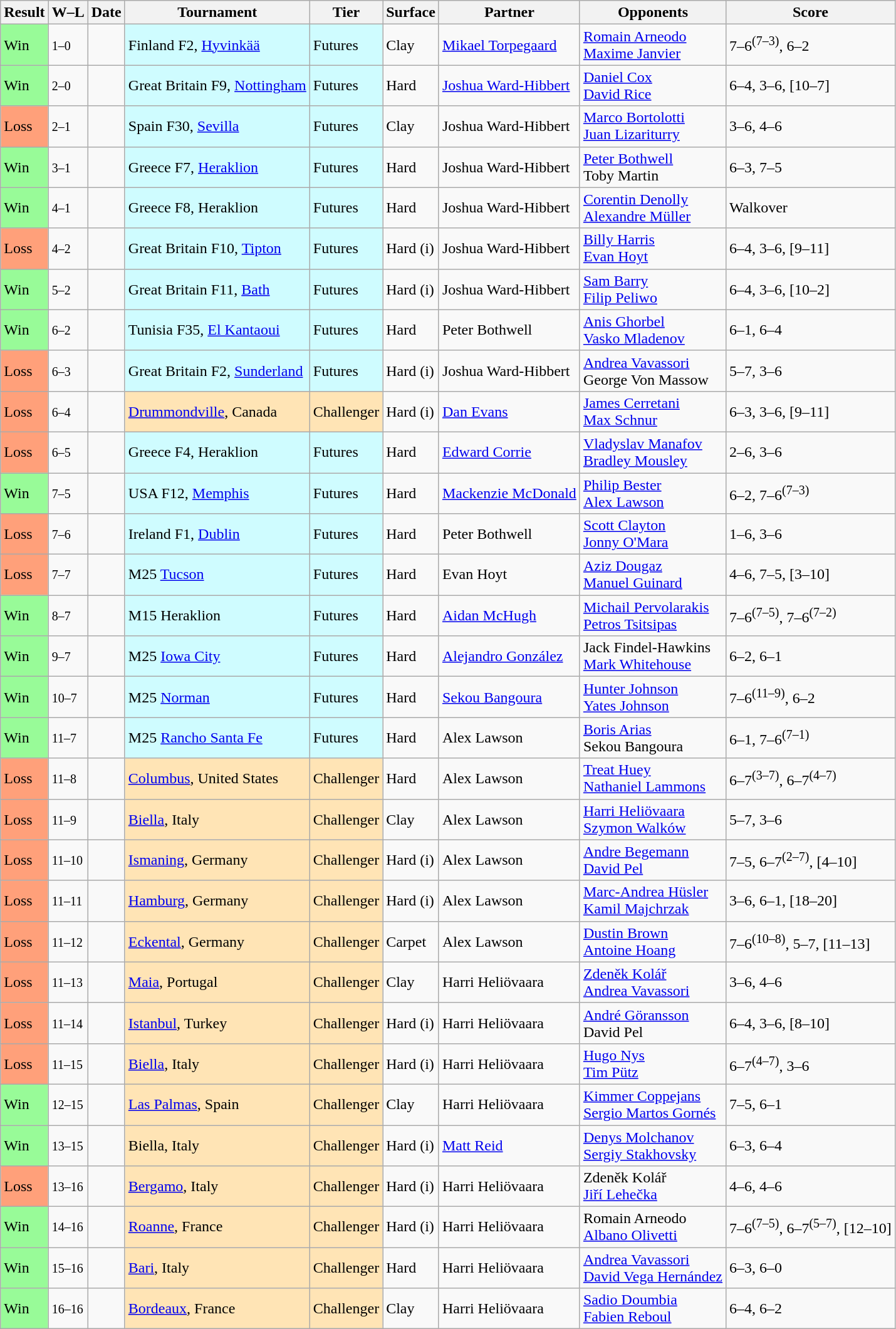<table class="sortable wikitable">
<tr>
<th>Result</th>
<th class="unsortable">W–L</th>
<th>Date</th>
<th>Tournament</th>
<th>Tier</th>
<th>Surface</th>
<th>Partner</th>
<th>Opponents</th>
<th class="unsortable">Score</th>
</tr>
<tr>
<td style="background:#98fb98;">Win</td>
<td><small>1–0</small></td>
<td></td>
<td style="background:#cffcff;">Finland F2, <a href='#'>Hyvinkää</a></td>
<td style="background:#cffcff;">Futures</td>
<td>Clay</td>
<td> <a href='#'>Mikael Torpegaard</a></td>
<td> <a href='#'>Romain Arneodo</a><br> <a href='#'>Maxime Janvier</a></td>
<td>7–6<sup>(7–3)</sup>, 6–2</td>
</tr>
<tr>
<td style="background:#98fb98;">Win</td>
<td><small>2–0</small></td>
<td></td>
<td style="background:#cffcff;">Great Britain F9, <a href='#'>Nottingham</a></td>
<td style="background:#cffcff;">Futures</td>
<td>Hard</td>
<td> <a href='#'>Joshua Ward-Hibbert</a></td>
<td> <a href='#'>Daniel Cox</a><br> <a href='#'>David Rice</a></td>
<td>6–4, 3–6, [10–7]</td>
</tr>
<tr>
<td style="background:#ffa07a;">Loss</td>
<td><small>2–1</small></td>
<td></td>
<td style="background:#cffcff;">Spain F30, <a href='#'>Sevilla</a></td>
<td style="background:#cffcff;">Futures</td>
<td>Clay</td>
<td> Joshua Ward-Hibbert</td>
<td> <a href='#'>Marco Bortolotti</a><br> <a href='#'>Juan Lizariturry</a></td>
<td>3–6, 4–6</td>
</tr>
<tr>
<td style="background:#98fb98;">Win</td>
<td><small>3–1</small></td>
<td></td>
<td style="background:#cffcff;">Greece F7, <a href='#'>Heraklion</a></td>
<td style="background:#cffcff;">Futures</td>
<td>Hard</td>
<td> Joshua Ward-Hibbert</td>
<td> <a href='#'>Peter Bothwell</a><br> Toby Martin</td>
<td>6–3, 7–5</td>
</tr>
<tr>
<td style="background:#98fb98;">Win</td>
<td><small>4–1</small></td>
<td></td>
<td style="background:#cffcff;">Greece F8, Heraklion</td>
<td style="background:#cffcff;">Futures</td>
<td>Hard</td>
<td> Joshua Ward-Hibbert</td>
<td> <a href='#'>Corentin Denolly</a><br> <a href='#'>Alexandre Müller</a></td>
<td>Walkover</td>
</tr>
<tr>
<td style="background:#ffa07a;">Loss</td>
<td><small>4–2</small></td>
<td></td>
<td style="background:#cffcff;">Great Britain F10, <a href='#'>Tipton</a></td>
<td style="background:#cffcff;">Futures</td>
<td>Hard (i)</td>
<td> Joshua Ward-Hibbert</td>
<td> <a href='#'>Billy Harris</a><br> <a href='#'>Evan Hoyt</a></td>
<td>6–4, 3–6, [9–11]</td>
</tr>
<tr>
<td style="background:#98fb98;">Win</td>
<td><small>5–2</small></td>
<td></td>
<td style="background:#cffcff;">Great Britain F11, <a href='#'>Bath</a></td>
<td style="background:#cffcff;">Futures</td>
<td>Hard (i)</td>
<td> Joshua Ward-Hibbert</td>
<td> <a href='#'>Sam Barry</a><br> <a href='#'>Filip Peliwo</a></td>
<td>6–4, 3–6, [10–2]</td>
</tr>
<tr>
<td style="background:#98fb98;">Win</td>
<td><small>6–2</small></td>
<td></td>
<td style="background:#cffcff;">Tunisia F35, <a href='#'>El Kantaoui</a></td>
<td style="background:#cffcff;">Futures</td>
<td>Hard</td>
<td> Peter Bothwell</td>
<td> <a href='#'>Anis Ghorbel</a><br> <a href='#'>Vasko Mladenov</a></td>
<td>6–1, 6–4</td>
</tr>
<tr>
<td style="background:#ffa07a;">Loss</td>
<td><small>6–3</small></td>
<td></td>
<td style="background:#cffcff;">Great Britain F2, <a href='#'>Sunderland</a></td>
<td style="background:#cffcff;">Futures</td>
<td>Hard (i)</td>
<td> Joshua Ward-Hibbert</td>
<td> <a href='#'>Andrea Vavassori</a><br> George Von Massow</td>
<td>5–7, 3–6</td>
</tr>
<tr>
<td style="background:#ffa07a;">Loss</td>
<td><small>6–4</small></td>
<td><a href='#'></a></td>
<td style="background:moccasin;"><a href='#'>Drummondville</a>, Canada</td>
<td style="background:moccasin;">Challenger</td>
<td>Hard (i)</td>
<td> <a href='#'>Dan Evans</a></td>
<td> <a href='#'>James Cerretani</a><br> <a href='#'>Max Schnur</a></td>
<td>6–3, 3–6, [9–11]</td>
</tr>
<tr>
<td style="background:#ffa07a;">Loss</td>
<td><small>6–5</small></td>
<td></td>
<td style="background:#cffcff;">Greece F4, Heraklion</td>
<td style="background:#cffcff;">Futures</td>
<td>Hard</td>
<td> <a href='#'>Edward Corrie</a></td>
<td> <a href='#'>Vladyslav Manafov</a><br> <a href='#'>Bradley Mousley</a></td>
<td>2–6, 3–6</td>
</tr>
<tr>
<td style="background:#98fb98;">Win</td>
<td><small>7–5</small></td>
<td></td>
<td style="background:#cffcff;">USA F12, <a href='#'>Memphis</a></td>
<td style="background:#cffcff;">Futures</td>
<td>Hard</td>
<td> <a href='#'>Mackenzie McDonald</a></td>
<td> <a href='#'>Philip Bester</a><br> <a href='#'>Alex Lawson</a></td>
<td>6–2, 7–6<sup>(7–3)</sup></td>
</tr>
<tr>
<td style="background:#ffa07a;">Loss</td>
<td><small>7–6</small></td>
<td></td>
<td style="background:#cffcff;">Ireland F1, <a href='#'>Dublin</a></td>
<td style="background:#cffcff;">Futures</td>
<td>Hard</td>
<td> Peter Bothwell</td>
<td> <a href='#'>Scott Clayton</a><br> <a href='#'>Jonny O'Mara</a></td>
<td>1–6, 3–6</td>
</tr>
<tr>
<td style="background:#ffa07a;">Loss</td>
<td><small>7–7</small></td>
<td></td>
<td style="background:#cffcff;">M25 <a href='#'>Tucson</a></td>
<td style="background:#cffcff;">Futures</td>
<td>Hard</td>
<td> Evan Hoyt</td>
<td> <a href='#'>Aziz Dougaz</a><br> <a href='#'>Manuel Guinard</a></td>
<td>4–6, 7–5, [3–10]</td>
</tr>
<tr>
<td style="background:#98fb98;">Win</td>
<td><small>8–7</small></td>
<td></td>
<td style="background:#cffcff;">M15 Heraklion</td>
<td style="background:#cffcff;">Futures</td>
<td>Hard</td>
<td> <a href='#'>Aidan McHugh</a></td>
<td> <a href='#'>Michail Pervolarakis</a><br> <a href='#'>Petros Tsitsipas</a></td>
<td>7–6<sup>(7–5)</sup>, 7–6<sup>(7–2)</sup></td>
</tr>
<tr>
<td style="background:#98fb98;">Win</td>
<td><small>9–7</small></td>
<td></td>
<td style="background:#cffcff;">M25 <a href='#'>Iowa City</a></td>
<td style="background:#cffcff;">Futures</td>
<td>Hard</td>
<td> <a href='#'>Alejandro González</a></td>
<td> Jack Findel-Hawkins<br> <a href='#'>Mark Whitehouse</a></td>
<td>6–2, 6–1</td>
</tr>
<tr>
<td style="background:#98fb98;">Win</td>
<td><small>10–7</small></td>
<td></td>
<td style="background:#cffcff;">M25 <a href='#'>Norman</a></td>
<td style="background:#cffcff;">Futures</td>
<td>Hard</td>
<td> <a href='#'>Sekou Bangoura</a></td>
<td> <a href='#'>Hunter Johnson</a><br> <a href='#'>Yates Johnson</a></td>
<td>7–6<sup>(11–9)</sup>, 6–2</td>
</tr>
<tr>
<td style="background:#98fb98;">Win</td>
<td><small>11–7</small></td>
<td></td>
<td style="background:#cffcff;">M25 <a href='#'>Rancho Santa Fe</a></td>
<td style="background:#cffcff;">Futures</td>
<td>Hard</td>
<td> Alex Lawson</td>
<td> <a href='#'>Boris Arias</a><br> Sekou Bangoura</td>
<td>6–1, 7–6<sup>(7–1)</sup></td>
</tr>
<tr>
<td style="background:#ffa07a;">Loss</td>
<td><small>11–8</small></td>
<td><a href='#'></a></td>
<td style="background:moccasin;"><a href='#'>Columbus</a>, United States</td>
<td style="background:moccasin;">Challenger</td>
<td>Hard</td>
<td> Alex Lawson</td>
<td> <a href='#'>Treat Huey</a><br> <a href='#'>Nathaniel Lammons</a></td>
<td>6–7<sup>(3–7)</sup>, 6–7<sup>(4–7)</sup></td>
</tr>
<tr>
<td style="background:#ffa07a;">Loss</td>
<td><small>11–9</small></td>
<td><a href='#'></a></td>
<td style="background:moccasin;"><a href='#'>Biella</a>, Italy</td>
<td style="background:moccasin;">Challenger</td>
<td>Clay</td>
<td> Alex Lawson</td>
<td> <a href='#'>Harri Heliövaara</a><br> <a href='#'>Szymon Walków</a></td>
<td>5–7, 3–6</td>
</tr>
<tr>
<td style="background:#ffa07a;">Loss</td>
<td><small>11–10</small></td>
<td><a href='#'></a></td>
<td style="background:moccasin;"><a href='#'>Ismaning</a>, Germany</td>
<td style="background:moccasin;">Challenger</td>
<td>Hard (i)</td>
<td> Alex Lawson</td>
<td> <a href='#'>Andre Begemann</a><br> <a href='#'>David Pel</a></td>
<td>7–5, 6–7<sup>(2–7)</sup>, [4–10]</td>
</tr>
<tr>
<td style="background:#ffa07a;">Loss</td>
<td><small>11–11</small></td>
<td><a href='#'></a></td>
<td style="background:moccasin;"><a href='#'>Hamburg</a>, Germany</td>
<td style="background:moccasin;">Challenger</td>
<td>Hard (i)</td>
<td> Alex Lawson</td>
<td> <a href='#'>Marc-Andrea Hüsler</a><br> <a href='#'>Kamil Majchrzak</a></td>
<td>3–6, 6–1, [18–20]</td>
</tr>
<tr>
<td style="background:#ffa07a;">Loss</td>
<td><small>11–12</small></td>
<td><a href='#'></a></td>
<td style="background:moccasin;"><a href='#'>Eckental</a>, Germany</td>
<td style="background:moccasin;">Challenger</td>
<td>Carpet</td>
<td> Alex Lawson</td>
<td> <a href='#'>Dustin Brown</a><br> <a href='#'>Antoine Hoang</a></td>
<td>7–6<sup>(10–8)</sup>, 5–7, [11–13]</td>
</tr>
<tr>
<td style="background:#ffa07a;">Loss</td>
<td><small>11–13</small></td>
<td><a href='#'></a></td>
<td style="background:moccasin;"><a href='#'>Maia</a>, Portugal</td>
<td style="background:moccasin;">Challenger</td>
<td>Clay</td>
<td> Harri Heliövaara</td>
<td> <a href='#'>Zdeněk Kolář</a><br> <a href='#'>Andrea Vavassori</a></td>
<td>3–6, 4–6</td>
</tr>
<tr>
<td style="background:#ffa07a;">Loss</td>
<td><small>11–14</small></td>
<td><a href='#'></a></td>
<td style="background:moccasin;"><a href='#'>Istanbul</a>, Turkey</td>
<td style="background:moccasin;">Challenger</td>
<td>Hard (i)</td>
<td> Harri Heliövaara</td>
<td> <a href='#'>André Göransson</a><br> David Pel</td>
<td>6–4, 3–6, [8–10]</td>
</tr>
<tr>
<td style="background:#ffa07a;">Loss</td>
<td><small>11–15</small></td>
<td><a href='#'></a></td>
<td style="background:moccasin;"><a href='#'>Biella</a>, Italy</td>
<td style="background:moccasin;">Challenger</td>
<td>Hard (i)</td>
<td> Harri Heliövaara</td>
<td> <a href='#'>Hugo Nys</a><br> <a href='#'>Tim Pütz</a></td>
<td>6–7<sup>(4–7)</sup>, 3–6</td>
</tr>
<tr>
<td style="background:#98fb98;">Win</td>
<td><small>12–15</small></td>
<td><a href='#'></a></td>
<td style="background:moccasin;"><a href='#'>Las Palmas</a>, Spain</td>
<td style="background:moccasin;">Challenger</td>
<td>Clay</td>
<td> Harri Heliövaara</td>
<td> <a href='#'>Kimmer Coppejans</a><br> <a href='#'>Sergio Martos Gornés</a></td>
<td>7–5, 6–1</td>
</tr>
<tr>
<td style="background:#98fb98;">Win</td>
<td><small>13–15</small></td>
<td><a href='#'></a></td>
<td style="background:moccasin;">Biella, Italy</td>
<td style="background:moccasin;">Challenger</td>
<td>Hard (i)</td>
<td> <a href='#'>Matt Reid</a></td>
<td> <a href='#'>Denys Molchanov</a><br> <a href='#'>Sergiy Stakhovsky</a></td>
<td>6–3, 6–4</td>
</tr>
<tr>
<td style="background:#ffa07a;">Loss</td>
<td><small>13–16</small></td>
<td><a href='#'></a></td>
<td style="background:moccasin;"><a href='#'>Bergamo</a>, Italy</td>
<td style="background:moccasin;">Challenger</td>
<td>Hard (i)</td>
<td> Harri Heliövaara</td>
<td> Zdeněk Kolář<br> <a href='#'>Jiří Lehečka</a></td>
<td>4–6, 4–6</td>
</tr>
<tr>
<td style="background:#98fb98;">Win</td>
<td><small>14–16</small></td>
<td><a href='#'></a></td>
<td style="background:moccasin;"><a href='#'>Roanne</a>, France</td>
<td style="background:moccasin;">Challenger</td>
<td>Hard (i)</td>
<td> Harri Heliövaara</td>
<td> Romain Arneodo<br> <a href='#'>Albano Olivetti</a></td>
<td>7–6<sup>(7–5)</sup>, 6–7<sup>(5–7)</sup>, [12–10]</td>
</tr>
<tr>
<td style="background:#98fb98;">Win</td>
<td><small>15–16</small></td>
<td><a href='#'></a></td>
<td style="background:moccasin;"><a href='#'>Bari</a>, Italy</td>
<td style="background:moccasin;">Challenger</td>
<td>Hard</td>
<td> Harri Heliövaara</td>
<td> <a href='#'>Andrea Vavassori</a><br> <a href='#'>David Vega Hernández</a></td>
<td>6–3, 6–0</td>
</tr>
<tr>
<td style="background:#98fb98;">Win</td>
<td><small>16–16</small></td>
<td><a href='#'></a></td>
<td style="background:moccasin;"><a href='#'>Bordeaux</a>, France</td>
<td style="background:moccasin;">Challenger</td>
<td>Clay</td>
<td> Harri Heliövaara</td>
<td> <a href='#'>Sadio Doumbia</a><br> <a href='#'>Fabien Reboul</a></td>
<td>6–4, 6–2</td>
</tr>
</table>
